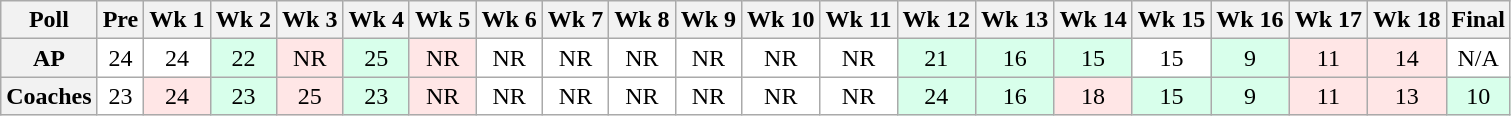<table class="wikitable" style="white-space:nowrap;">
<tr>
<th>Poll</th>
<th>Pre</th>
<th>Wk 1</th>
<th>Wk 2</th>
<th>Wk 3</th>
<th>Wk 4</th>
<th>Wk 5</th>
<th>Wk 6</th>
<th>Wk 7</th>
<th>Wk 8</th>
<th>Wk 9</th>
<th>Wk 10</th>
<th>Wk 11</th>
<th>Wk 12</th>
<th>Wk 13</th>
<th>Wk 14</th>
<th>Wk 15</th>
<th>Wk 16</th>
<th>Wk 17</th>
<th>Wk 18</th>
<th>Final</th>
</tr>
<tr style="text-align:center;">
<th>AP</th>
<td style="background:#FFF;">24</td>
<td style="background:#FFF;">24</td>
<td style="background:#D8FFEB;">22</td>
<td style="background:#FFE6E6;">NR</td>
<td style="background:#D8FFEB;">25</td>
<td style="background:#FFE6E6;">NR</td>
<td style="background:#FFF;">NR</td>
<td style="background:#FFF;">NR</td>
<td style="background:#FFF;">NR</td>
<td style="background:#FFF;">NR</td>
<td style="background:#FFF;">NR</td>
<td style="background:#FFF;">NR</td>
<td style="background:#D8FFEB;">21</td>
<td style="background:#D8FFEB;">16</td>
<td style="background:#D8FFEB;">15</td>
<td style="background:#FFF;">15</td>
<td style="background:#D8FFEB;">9</td>
<td style="background:#FFE6E6;">11</td>
<td style="background:#FFE6E6;">14</td>
<td style="background:#FFF;">N/A</td>
</tr>
<tr style="text-align:center;">
<th>Coaches</th>
<td style="background:#FFF;">23</td>
<td style="background:#FFE6E6;">24</td>
<td style="background:#D8FFEB;">23</td>
<td style="background:#FFE6E6;">25</td>
<td style="background:#D8FFEB;">23</td>
<td style="background:#FFE6E6;">NR</td>
<td style="background:#FFF;">NR</td>
<td style="background:#FFF;">NR</td>
<td style="background:#FFF;">NR</td>
<td style="background:#FFF;">NR</td>
<td style="background:#FFF;">NR</td>
<td style="background:#FFF;">NR</td>
<td style="background:#D8FFEB;">24</td>
<td style="background:#D8FFEB;">16</td>
<td style="background:#FFE6E6;">18</td>
<td style="background:#D8FFEB;">15</td>
<td style="background:#D8FFEB;">9</td>
<td style="background:#FFE6E6;">11</td>
<td style="background:#FFE6E6;">13</td>
<td style="background:#D8FFEB;">10</td>
</tr>
</table>
